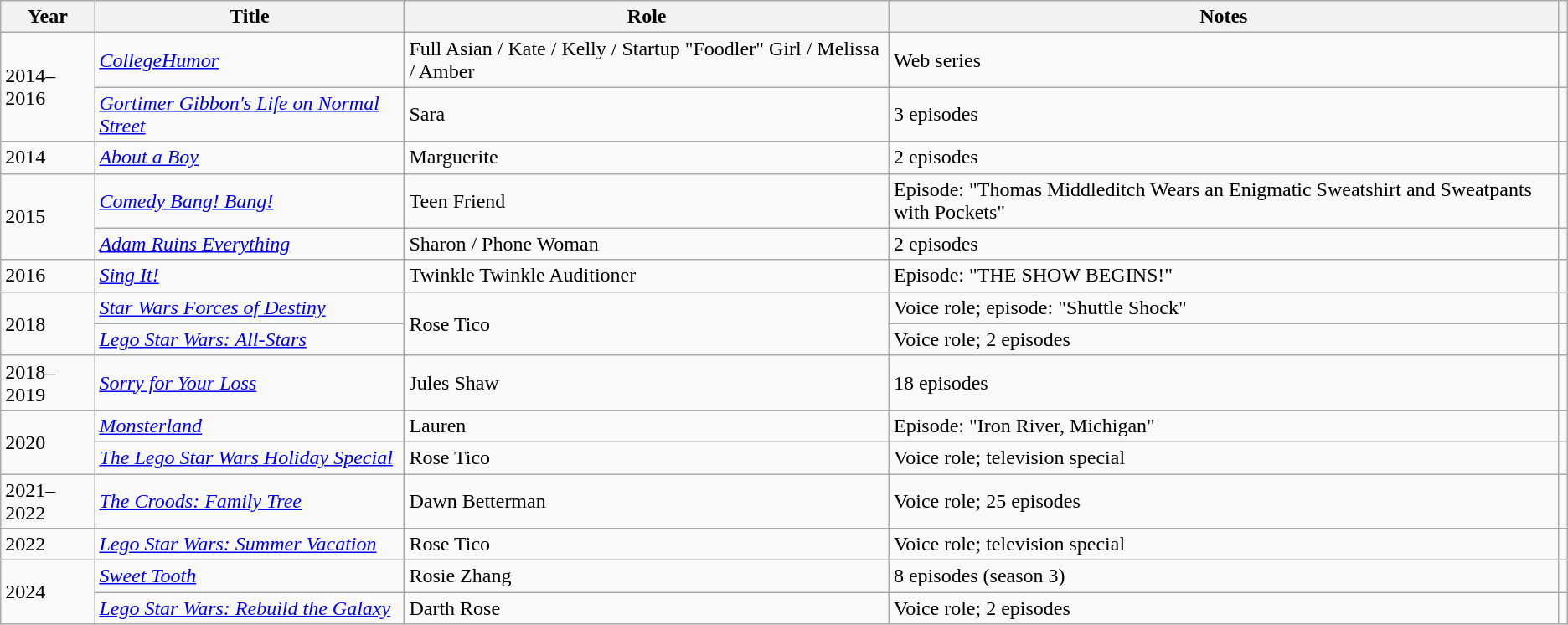<table class="wikitable plainrowheaders sortable">
<tr>
<th scope="col">Year</th>
<th scope="col">Title</th>
<th scope="col">Role</th>
<th class="unsortable">Notes</th>
<th class="unsortable"></th>
</tr>
<tr>
<td rowspan="2">2014–2016</td>
<td><em><a href='#'>CollegeHumor</a></em></td>
<td>Full Asian / Kate / Kelly / Startup "Foodler" Girl / Melissa / Amber</td>
<td>Web series</td>
<td></td>
</tr>
<tr>
<td><em><a href='#'>Gortimer Gibbon's Life on Normal Street</a></em></td>
<td>Sara</td>
<td>3 episodes</td>
<td></td>
</tr>
<tr>
<td>2014</td>
<td><em><a href='#'>About a Boy</a></em></td>
<td>Marguerite</td>
<td>2 episodes</td>
<td></td>
</tr>
<tr>
<td rowspan="2">2015</td>
<td><em><a href='#'>Comedy Bang! Bang!</a></em></td>
<td>Teen Friend</td>
<td>Episode: "Thomas Middleditch Wears an Enigmatic Sweatshirt and Sweatpants with Pockets"</td>
<td></td>
</tr>
<tr>
<td><em><a href='#'>Adam Ruins Everything</a></em></td>
<td>Sharon / Phone Woman</td>
<td>2 episodes</td>
<td></td>
</tr>
<tr>
<td>2016</td>
<td><em><a href='#'>Sing It!</a></em></td>
<td>Twinkle Twinkle Auditioner</td>
<td>Episode: "THE SHOW BEGINS!"</td>
<td></td>
</tr>
<tr>
<td rowspan="2">2018</td>
<td><em><a href='#'>Star Wars Forces of Destiny</a></em></td>
<td rowspan="2">Rose Tico</td>
<td>Voice role; episode: "Shuttle Shock"</td>
<td></td>
</tr>
<tr>
<td><em><a href='#'>Lego Star Wars: All-Stars</a></em></td>
<td>Voice role; 2 episodes</td>
<td></td>
</tr>
<tr>
<td>2018–2019</td>
<td><em><a href='#'>Sorry for Your Loss</a></em></td>
<td>Jules Shaw</td>
<td>18 episodes</td>
<td></td>
</tr>
<tr>
<td rowspan="2">2020</td>
<td><em><a href='#'>Monsterland</a></em></td>
<td>Lauren</td>
<td>Episode: "Iron River, Michigan"</td>
<td></td>
</tr>
<tr>
<td><em><a href='#'>The Lego Star Wars Holiday Special</a></em></td>
<td>Rose Tico</td>
<td>Voice role; television special</td>
<td></td>
</tr>
<tr>
<td>2021–2022</td>
<td><em><a href='#'>The Croods: Family Tree</a></em></td>
<td>Dawn Betterman</td>
<td>Voice role; 25 episodes</td>
<td></td>
</tr>
<tr>
<td>2022</td>
<td><em><a href='#'>Lego Star Wars: Summer Vacation</a></em></td>
<td>Rose Tico</td>
<td>Voice role; television special</td>
<td></td>
</tr>
<tr>
<td rowspan="2">2024</td>
<td><em><a href='#'>Sweet Tooth</a></em></td>
<td>Rosie Zhang</td>
<td>8 episodes (season 3)</td>
<td></td>
</tr>
<tr>
<td><em><a href='#'>Lego Star Wars: Rebuild the Galaxy</a></em></td>
<td>Darth Rose</td>
<td>Voice role; 2 episodes</td>
<td></td>
</tr>
</table>
